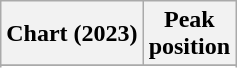<table class="wikitable plainrowheaders" style="text-align:center;">
<tr>
<th scope="col">Chart (2023)</th>
<th scope="col">Peak<br>position</th>
</tr>
<tr>
</tr>
<tr>
</tr>
<tr>
</tr>
</table>
